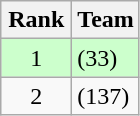<table class="wikitable" style="text-align:center">
<tr>
<th width=40>Rank</th>
<th>Team</th>
</tr>
<tr bgcolor=#ccffcc>
<td>1</td>
<td style="text-align:left"> (33)</td>
</tr>
<tr>
<td>2</td>
<td style="text-align:left"> (137)</td>
</tr>
</table>
